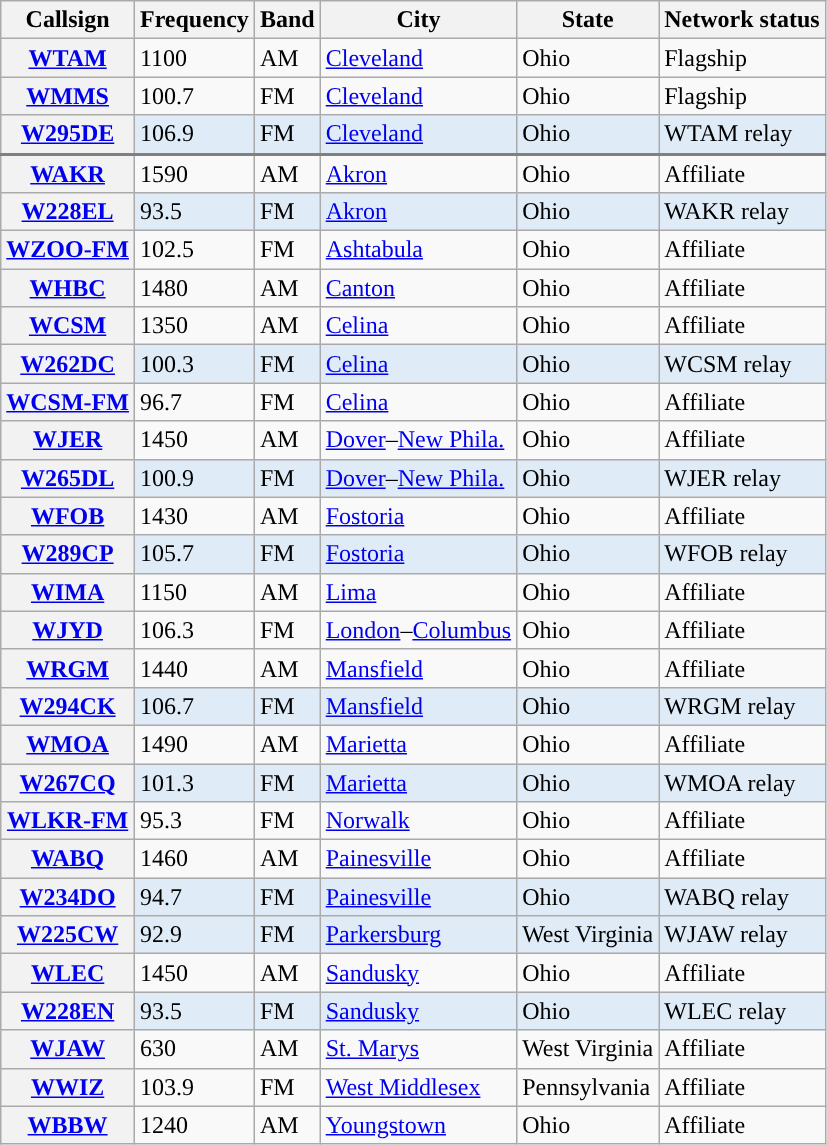<table class="wikitable sortable">
<tr>
<th scope="col" ;>Callsign</th>
<th scope="col" ;>Frequency</th>
<th scope="col" ;>Band</th>
<th scope="col" ;>City</th>
<th scope="col" ;>State</th>
<th scope="col" ;>Network status</th>
</tr>
<tr>
<th scope="row"><a href='#'>WTAM</a></th>
<td data-sort-value="001100">1100</td>
<td>AM</td>
<td><a href='#'>Cleveland</a></td>
<td>Ohio</td>
<td>Flagship</td>
</tr>
<tr>
<th scope="row"><a href='#'>WMMS</a></th>
<td data-sort-value="100700">100.7</td>
<td>FM</td>
<td><a href='#'>Cleveland</a></td>
<td>Ohio</td>
<td>Flagship</td>
</tr>
<tr style="background-color:#DFEBF6; border-bottom: 2px solid grey;">
<th scope="row"><a href='#'>W295DE</a></th>
<td data-sort-value="106990">106.9</td>
<td>FM</td>
<td><a href='#'>Cleveland</a></td>
<td>Ohio</td>
<td>WTAM relay</td>
</tr>
<tr>
<th scope="row"><a href='#'>WAKR</a></th>
<td data-sort-value="001590">1590</td>
<td>AM</td>
<td><a href='#'>Akron</a></td>
<td>Ohio</td>
<td>Affiliate</td>
</tr>
<tr style="background-color:#DFEBF6;">
<th scope="row"><a href='#'>W228EL</a></th>
<td data-sort-value="093590">93.5</td>
<td>FM</td>
<td><a href='#'>Akron</a></td>
<td>Ohio</td>
<td>WAKR relay</td>
</tr>
<tr>
<th scope="row"><a href='#'>WZOO-FM</a></th>
<td data-sort-value="102500">102.5</td>
<td>FM</td>
<td><a href='#'>Ashtabula</a></td>
<td>Ohio</td>
<td>Affiliate</td>
</tr>
<tr>
<th scope="row"><a href='#'>WHBC</a></th>
<td data-sort-value="001480">1480</td>
<td>AM</td>
<td><a href='#'>Canton</a></td>
<td>Ohio</td>
<td>Affiliate</td>
</tr>
<tr>
<th scope="row"><a href='#'>WCSM</a></th>
<td data-sort-value="001350">1350</td>
<td>AM</td>
<td><a href='#'>Celina</a></td>
<td>Ohio</td>
<td>Affiliate</td>
</tr>
<tr style="background-color:#DFEBF6;">
<th scope="row"><a href='#'>W262DC</a></th>
<td data-sort-value="100390">100.3</td>
<td>FM</td>
<td><a href='#'>Celina</a></td>
<td>Ohio</td>
<td>WCSM relay</td>
</tr>
<tr>
<th scope="row"><a href='#'>WCSM-FM</a></th>
<td data-sort-value="096700">96.7</td>
<td>FM</td>
<td><a href='#'>Celina</a></td>
<td>Ohio</td>
<td>Affiliate</td>
</tr>
<tr>
<th scope="row"><a href='#'>WJER</a></th>
<td data-sort-value="001450">1450</td>
<td>AM</td>
<td><a href='#'>Dover</a>–<a href='#'>New Phila.</a></td>
<td>Ohio</td>
<td>Affiliate</td>
</tr>
<tr style="background-color:#DFEBF6;">
<th scope="row"><a href='#'>W265DL</a></th>
<td data-sort-value="100990">100.9</td>
<td>FM</td>
<td><a href='#'>Dover</a>–<a href='#'>New Phila.</a></td>
<td>Ohio</td>
<td>WJER relay<br></td>
</tr>
<tr>
<th scope="row"><a href='#'>WFOB</a></th>
<td data-sort-value="001430">1430</td>
<td>AM</td>
<td><a href='#'>Fostoria</a></td>
<td>Ohio</td>
<td>Affiliate</td>
</tr>
<tr style="background-color:#DFEBF6;">
<th scope="row"><a href='#'>W289CP</a></th>
<td data-sort-value="105790">105.7</td>
<td>FM</td>
<td><a href='#'>Fostoria</a></td>
<td>Ohio</td>
<td>WFOB relay</td>
</tr>
<tr>
<th scope="row"><a href='#'>WIMA</a></th>
<td data-sort-value="001150">1150</td>
<td>AM</td>
<td><a href='#'>Lima</a></td>
<td>Ohio</td>
<td>Affiliate</td>
</tr>
<tr>
<th scope="row"><a href='#'>WJYD</a></th>
<td data-sort-value="107100">106.3</td>
<td>FM</td>
<td><a href='#'>London</a>–<a href='#'>Columbus</a></td>
<td>Ohio</td>
<td>Affiliate</td>
</tr>
<tr>
<th scope="row"><a href='#'>WRGM</a></th>
<td data-sort-value="001440">1440</td>
<td>AM</td>
<td><a href='#'>Mansfield</a></td>
<td>Ohio</td>
<td>Affiliate</td>
</tr>
<tr style="background-color:#DFEBF6;">
<th scope="row"><a href='#'>W294CK</a></th>
<td data-sort-value="106790">106.7</td>
<td>FM</td>
<td><a href='#'>Mansfield</a></td>
<td>Ohio</td>
<td>WRGM relay</td>
</tr>
<tr>
<th scope="row"><a href='#'>WMOA</a></th>
<td data-sort-value="001490">1490</td>
<td>AM</td>
<td><a href='#'>Marietta</a></td>
<td>Ohio</td>
<td>Affiliate</td>
</tr>
<tr style="background-color:#DFEBF6;">
<th scope="row"><a href='#'>W267CQ</a></th>
<td data-sort-value="101390">101.3</td>
<td>FM</td>
<td><a href='#'>Marietta</a></td>
<td>Ohio</td>
<td>WMOA relay</td>
</tr>
<tr>
<th scope="row"><a href='#'>WLKR-FM</a></th>
<td data-sort-value="095300">95.3</td>
<td>FM</td>
<td><a href='#'>Norwalk</a></td>
<td>Ohio</td>
<td>Affiliate</td>
</tr>
<tr>
<th scope="row"><a href='#'>WABQ</a></th>
<td data-sort-value="001460">1460</td>
<td>AM</td>
<td><a href='#'>Painesville</a></td>
<td>Ohio</td>
<td>Affiliate</td>
</tr>
<tr style="background-color:#DFEBF6;">
<th scope="row"><a href='#'>W234DO</a></th>
<td data-sort-value="094790">94.7</td>
<td>FM</td>
<td><a href='#'>Painesville</a></td>
<td>Ohio</td>
<td>WABQ relay</td>
</tr>
<tr style="background-color:#DFEBF6;">
<th scope="row"><a href='#'>W225CW</a></th>
<td data-sort-value="092990">92.9</td>
<td>FM</td>
<td><a href='#'>Parkersburg</a></td>
<td>West Virginia</td>
<td>WJAW relay</td>
</tr>
<tr>
<th scope="row"><a href='#'>WLEC</a></th>
<td data-sort-value="001450">1450</td>
<td>AM</td>
<td><a href='#'>Sandusky</a></td>
<td>Ohio</td>
<td>Affiliate</td>
</tr>
<tr style="background-color:#DFEBF6;">
<th scope="row"><a href='#'>W228EN</a></th>
<td data-sort-value="093591">93.5</td>
<td>FM</td>
<td><a href='#'>Sandusky</a></td>
<td>Ohio</td>
<td>WLEC relay</td>
</tr>
<tr>
<th scope="row"><a href='#'>WJAW</a></th>
<td data-sort-value="000630">630</td>
<td>AM</td>
<td><a href='#'>St. Marys</a></td>
<td>West Virginia</td>
<td>Affiliate</td>
</tr>
<tr>
<th scope="row"><a href='#'>WWIZ</a></th>
<td data-sort-value="103900">103.9</td>
<td>FM</td>
<td><a href='#'>West Middlesex</a></td>
<td>Pennsylvania</td>
<td>Affiliate</td>
</tr>
<tr>
<th scope="row"><a href='#'>WBBW</a></th>
<td data-sort-value="001240">1240</td>
<td>AM</td>
<td><a href='#'>Youngstown</a></td>
<td>Ohio</td>
<td>Affiliate</td>
</tr>
</table>
